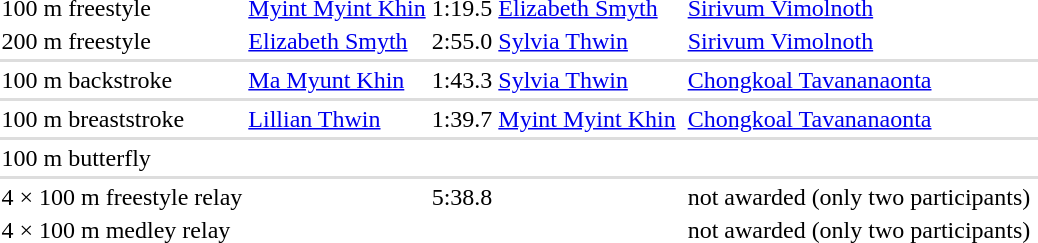<table>
<tr>
<td>100 m freestyle</td>
<td> <a href='#'>Myint Myint Khin</a></td>
<td>1:19.5</td>
<td> <a href='#'>Elizabeth Smyth</a></td>
<td></td>
<td> <a href='#'>Sirivum Vimolnoth</a></td>
<td></td>
</tr>
<tr>
<td>200 m freestyle</td>
<td> <a href='#'>Elizabeth Smyth</a></td>
<td>2:55.0</td>
<td> <a href='#'>Sylvia Thwin</a></td>
<td></td>
<td> <a href='#'>Sirivum Vimolnoth</a></td>
<td></td>
</tr>
<tr bgcolor=#DDDDDD>
<td colspan=7></td>
</tr>
<tr>
<td>100 m backstroke</td>
<td> <a href='#'>Ma Myunt Khin</a></td>
<td>1:43.3</td>
<td> <a href='#'>Sylvia Thwin</a></td>
<td></td>
<td> <a href='#'>Chongkoal Tavananaonta</a></td>
<td></td>
</tr>
<tr bgcolor=#DDDDDD>
<td colspan=7></td>
</tr>
<tr>
<td>100 m breaststroke</td>
<td> <a href='#'>Lillian Thwin</a></td>
<td>1:39.7</td>
<td> <a href='#'>Myint Myint Khin</a></td>
<td></td>
<td> <a href='#'>Chongkoal Tavananaonta</a></td>
<td></td>
</tr>
<tr bgcolor=#DDDDDD>
<td colspan=7></td>
</tr>
<tr>
<td>100 m butterfly</td>
<td></td>
<td></td>
<td></td>
<td></td>
<td></td>
<td></td>
</tr>
<tr bgcolor=#DDDDDD>
<td colspan=7></td>
</tr>
<tr>
<td>4 × 100 m freestyle relay</td>
<td></td>
<td>5:38.8</td>
<td></td>
<td></td>
<td>not awarded (only two participants)</td>
<td></td>
</tr>
<tr>
<td>4 × 100 m medley relay</td>
<td></td>
<td></td>
<td></td>
<td></td>
<td>not awarded (only two participants)</td>
<td></td>
</tr>
</table>
